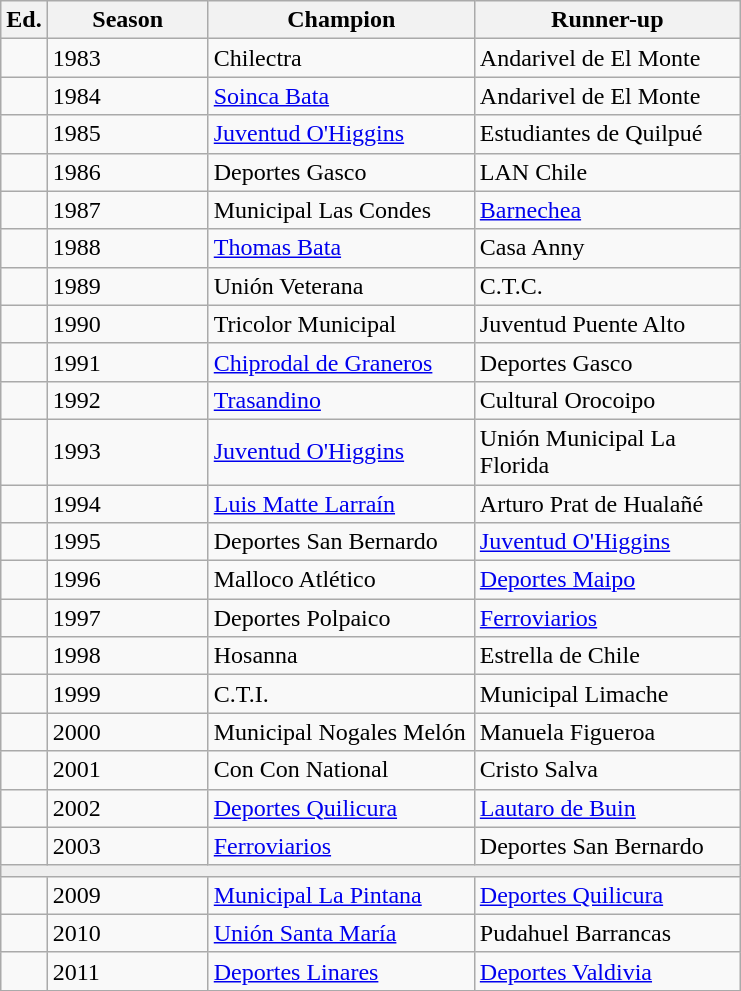<table class="wikitable sortable">
<tr>
<th width=px>Ed.</th>
<th width=100px>Season</th>
<th width=170px>Champion</th>
<th width=170px>Runner-up</th>
</tr>
<tr>
<td></td>
<td>1983</td>
<td>Chilectra</td>
<td>Andarivel de El Monte</td>
</tr>
<tr>
<td></td>
<td>1984</td>
<td><a href='#'>Soinca Bata</a></td>
<td>Andarivel de El Monte</td>
</tr>
<tr>
<td></td>
<td>1985</td>
<td><a href='#'>Juventud O'Higgins</a></td>
<td>Estudiantes de Quilpué</td>
</tr>
<tr>
<td></td>
<td>1986</td>
<td>Deportes Gasco</td>
<td>LAN Chile</td>
</tr>
<tr>
<td></td>
<td>1987</td>
<td>Municipal Las Condes</td>
<td><a href='#'>Barnechea</a></td>
</tr>
<tr>
<td></td>
<td>1988</td>
<td><a href='#'>Thomas Bata</a></td>
<td>Casa Anny</td>
</tr>
<tr>
<td></td>
<td>1989</td>
<td>Unión Veterana</td>
<td>C.T.C.</td>
</tr>
<tr>
<td></td>
<td>1990</td>
<td>Tricolor Municipal</td>
<td>Juventud Puente Alto</td>
</tr>
<tr>
<td></td>
<td>1991</td>
<td><a href='#'>Chiprodal de Graneros</a></td>
<td>Deportes Gasco</td>
</tr>
<tr>
<td></td>
<td>1992</td>
<td><a href='#'>Trasandino</a></td>
<td>Cultural Orocoipo</td>
</tr>
<tr>
<td></td>
<td>1993</td>
<td><a href='#'>Juventud O'Higgins</a></td>
<td>Unión Municipal La Florida</td>
</tr>
<tr>
<td></td>
<td>1994</td>
<td><a href='#'>Luis Matte Larraín</a></td>
<td>Arturo Prat de Hualañé</td>
</tr>
<tr>
<td></td>
<td>1995</td>
<td>Deportes San Bernardo</td>
<td><a href='#'>Juventud O'Higgins</a></td>
</tr>
<tr>
<td></td>
<td>1996</td>
<td>Malloco Atlético</td>
<td><a href='#'>Deportes Maipo</a></td>
</tr>
<tr>
<td></td>
<td>1997</td>
<td>Deportes Polpaico</td>
<td><a href='#'>Ferroviarios</a></td>
</tr>
<tr>
<td></td>
<td>1998</td>
<td>Hosanna</td>
<td>Estrella de Chile</td>
</tr>
<tr>
<td></td>
<td>1999</td>
<td>C.T.I.</td>
<td>Municipal Limache</td>
</tr>
<tr>
<td></td>
<td>2000</td>
<td>Municipal Nogales Melón</td>
<td>Manuela Figueroa</td>
</tr>
<tr>
<td></td>
<td>2001</td>
<td>Con Con National</td>
<td>Cristo Salva</td>
</tr>
<tr>
<td></td>
<td>2002</td>
<td><a href='#'>Deportes Quilicura</a></td>
<td><a href='#'>Lautaro de Buin</a></td>
</tr>
<tr>
<td></td>
<td>2003</td>
<td><a href='#'>Ferroviarios</a></td>
<td>Deportes San Bernardo</td>
</tr>
<tr style="background:#eee;">
<td colspan=4></td>
</tr>
<tr>
<td></td>
<td>2009</td>
<td><a href='#'>Municipal La Pintana</a></td>
<td><a href='#'>Deportes Quilicura</a></td>
</tr>
<tr>
<td></td>
<td>2010</td>
<td><a href='#'>Unión Santa María</a></td>
<td>Pudahuel Barrancas</td>
</tr>
<tr>
<td></td>
<td>2011</td>
<td><a href='#'>Deportes Linares</a></td>
<td><a href='#'>Deportes Valdivia</a></td>
</tr>
<tr>
</tr>
</table>
